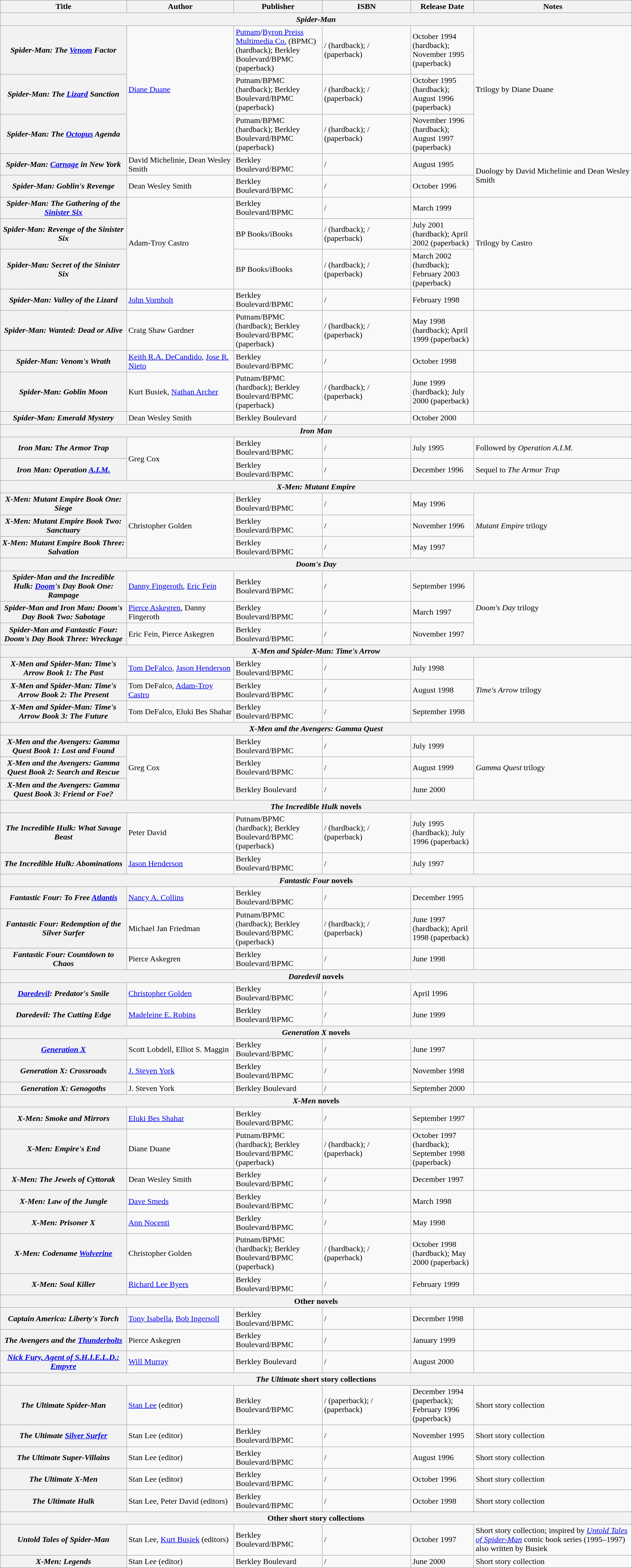<table class="wikitable" width=100%>
<tr>
<th width=20%>Title</th>
<th width=17%>Author</th>
<th width=14%>Publisher</th>
<th width=14%>ISBN</th>
<th width=10%>Release Date</th>
<th width=25%>Notes</th>
</tr>
<tr>
<th colspan="6"><em>Spider-Man</em></th>
</tr>
<tr>
<th><em>Spider-Man: The <a href='#'>Venom</a> Factor</em></th>
<td rowspan="3"><a href='#'>Diane Duane</a></td>
<td><a href='#'>Putnam</a>/<a href='#'>Byron Preiss Multimedia Co.</a> (BPMC) (hardback); Berkley Boulevard/BPMC (paperback)</td>
<td> /  (hardback);  /  (paperback)</td>
<td>October 1994 (hardback); November 1995 (paperback)</td>
<td rowspan="3">Trilogy by Diane Duane</td>
</tr>
<tr>
<th><em>Spider-Man: The <a href='#'>Lizard</a> Sanction</em></th>
<td>Putnam/BPMC (hardback); Berkley Boulevard/BPMC (paperback)</td>
<td> /  (hardback);  /  (paperback)</td>
<td>October 1995 (hardback); August 1996 (paperback)</td>
</tr>
<tr>
<th><em>Spider-Man: The <a href='#'>Octopus</a> Agenda</em></th>
<td>Putnam/BPMC (hardback); Berkley Boulevard/BPMC (paperback)</td>
<td> /  (hardback);  /  (paperback)</td>
<td>November 1996 (hardback); August 1997 (paperback)</td>
</tr>
<tr>
<th><em>Spider-Man: <a href='#'>Carnage</a> in New York</em></th>
<td>David Michelinie, Dean Wesley Smith</td>
<td>Berkley Boulevard/BPMC</td>
<td> / </td>
<td>August 1995</td>
<td rowspan="2">Duology by David Michelinie and Dean Wesley Smith</td>
</tr>
<tr>
<th><em>Spider-Man: Goblin's Revenge</em></th>
<td>Dean Wesley Smith</td>
<td>Berkley Boulevard/BPMC</td>
<td> / </td>
<td>October 1996</td>
</tr>
<tr>
<th><em>Spider-Man: The Gathering of the <a href='#'>Sinister Six</a></em></th>
<td rowspan="3">Adam-Troy Castro</td>
<td>Berkley Boulevard/BPMC</td>
<td> / </td>
<td>March 1999</td>
<td rowspan="3">Trilogy by Castro</td>
</tr>
<tr>
<th><em>Spider-Man: Revenge of the Sinister Six</em></th>
<td>BP Books/iBooks</td>
<td> /  (hardback);  /  (paperback)</td>
<td>July 2001 (hardback); April 2002 (paperback)</td>
</tr>
<tr>
<th><em>Spider-Man: Secret of the Sinister Six</em></th>
<td>BP Books/iBooks</td>
<td> /  (hardback);  /  (paperback)</td>
<td>March 2002 (hardback); February 2003 (paperback)</td>
</tr>
<tr>
<th><em>Spider-Man: Valley of the Lizard</em></th>
<td><a href='#'>John Vornholt</a></td>
<td>Berkley Boulevard/BPMC</td>
<td> / </td>
<td>February 1998</td>
<td></td>
</tr>
<tr>
<th><em>Spider-Man: Wanted: Dead or Alive</em></th>
<td>Craig Shaw Gardner</td>
<td>Putnam/BPMC (hardback); Berkley Boulevard/BPMC (paperback)</td>
<td> /  (hardback);  /  (paperback)</td>
<td>May 1998 (hardback); April 1999 (paperback)</td>
<td></td>
</tr>
<tr>
<th><em>Spider-Man: Venom's Wrath</em></th>
<td><a href='#'>Keith R.A. DeCandido</a>, <a href='#'>Jose R. Nieto</a></td>
<td>Berkley Boulevard/BPMC</td>
<td> / </td>
<td>October 1998</td>
<td></td>
</tr>
<tr>
<th><em>Spider-Man: Goblin Moon</em></th>
<td>Kurt Busiek, <a href='#'>Nathan Archer</a></td>
<td>Putnam/BPMC (hardback); Berkley Boulevard/BPMC (paperback)</td>
<td> /  (hardback);  /  (paperback)</td>
<td>June 1999 (hardback); July 2000 (paperback)</td>
<td></td>
</tr>
<tr>
<th><em>Spider-Man: Emerald Mystery</em></th>
<td>Dean Wesley Smith</td>
<td>Berkley Boulevard</td>
<td> / </td>
<td>October 2000</td>
<td></td>
</tr>
<tr>
<th colspan="6"><em>Iron Man</em></th>
</tr>
<tr>
<th><em>Iron Man: The Armor Trap</em></th>
<td rowspan="2">Greg Cox</td>
<td>Berkley Boulevard/BPMC</td>
<td> / </td>
<td>July 1995</td>
<td>Followed by <em>Operation A.I.M.</em></td>
</tr>
<tr>
<th><em>Iron Man: Operation <a href='#'>A.I.M.</a></em></th>
<td>Berkley Boulevard/BPMC</td>
<td> / </td>
<td>December 1996</td>
<td>Sequel to <em>The Armor Trap</em></td>
</tr>
<tr>
<th colspan="6"><em>X-Men: Mutant Empire</em></th>
</tr>
<tr>
<th><em>X-Men: Mutant Empire Book One: Siege</em></th>
<td rowspan="3">Christopher Golden</td>
<td>Berkley Boulevard/BPMC</td>
<td> / </td>
<td>May 1996</td>
<td rowspan="3"><em>Mutant Empire</em> trilogy</td>
</tr>
<tr>
<th><em>X-Men: Mutant Empire Book Two: Sanctuary</em></th>
<td>Berkley Boulevard/BPMC</td>
<td> / </td>
<td>November 1996</td>
</tr>
<tr>
<th><em>X-Men: Mutant Empire Book Three: Salvation</em></th>
<td>Berkley Boulevard/BPMC</td>
<td> / </td>
<td>May 1997</td>
</tr>
<tr>
<th colspan="6"><em>Doom's Day</em></th>
</tr>
<tr>
<th><em>Spider-Man and the Incredible Hulk: <a href='#'>Doom</a>'s Day Book One: Rampage</em></th>
<td><a href='#'>Danny Fingeroth</a>, <a href='#'>Eric Fein</a></td>
<td>Berkley Boulevard/BPMC</td>
<td> / </td>
<td>September 1996</td>
<td rowspan="3"><em>Doom's Day</em> trilogy</td>
</tr>
<tr>
<th><em>Spider-Man and Iron Man: Doom's Day Book Two: Sabotage</em></th>
<td><a href='#'>Pierce Askegren</a>, Danny Fingeroth</td>
<td>Berkley Boulevard/BPMC</td>
<td> / </td>
<td>March 1997</td>
</tr>
<tr>
<th><em>Spider-Man and Fantastic Four: Doom's Day Book Three: Wreckage</em></th>
<td>Eric Fein, Pierce Askegren</td>
<td>Berkley Boulevard/BPMC</td>
<td> / </td>
<td>November 1997</td>
</tr>
<tr>
<th colspan="6"><em>X-Men and Spider-Man: Time's Arrow</em></th>
</tr>
<tr>
<th><em>X-Men and Spider-Man: Time's Arrow Book 1: The Past</em></th>
<td><a href='#'>Tom DeFalco</a>, <a href='#'>Jason Henderson</a></td>
<td>Berkley Boulevard/BPMC</td>
<td> / </td>
<td>July 1998</td>
<td rowspan="3"><em>Time's Arrow</em> trilogy</td>
</tr>
<tr>
<th><em>X-Men and Spider-Man: Time's Arrow Book 2: The Present</em></th>
<td>Tom DeFalco, <a href='#'>Adam-Troy Castro</a></td>
<td>Berkley Boulevard/BPMC</td>
<td> / </td>
<td>August 1998</td>
</tr>
<tr>
<th><em>X-Men and Spider-Man: Time's Arrow Book 3: The Future</em></th>
<td>Tom DeFalco, Eluki Bes Shahar</td>
<td>Berkley Boulevard/BPMC</td>
<td> / </td>
<td>September 1998</td>
</tr>
<tr>
<th colspan="6"><em>X-Men and the Avengers: Gamma Quest</em></th>
</tr>
<tr>
<th><em>X-Men and the Avengers: Gamma Quest Book 1: Lost and Found</em></th>
<td rowspan="3">Greg Cox</td>
<td>Berkley Boulevard/BPMC</td>
<td> / </td>
<td>July 1999</td>
<td rowspan="3"><em>Gamma Quest</em> trilogy</td>
</tr>
<tr>
<th><em>X-Men and the Avengers: Gamma Quest Book 2: Search and Rescue</em></th>
<td>Berkley Boulevard/BPMC</td>
<td> / </td>
<td>August 1999</td>
</tr>
<tr>
<th><em>X-Men and the Avengers: Gamma Quest Book 3: Friend or Foe?</em></th>
<td>Berkley Boulevard</td>
<td> / </td>
<td>June 2000</td>
</tr>
<tr>
<th colspan="6"><em>The Incredible Hulk</em> novels</th>
</tr>
<tr>
<th><em>The Incredible Hulk: What Savage Beast</em></th>
<td>Peter David</td>
<td>Putnam/BPMC (hardback); Berkley Boulevard/BPMC (paperback)</td>
<td> /  (hardback);  /  (paperback)</td>
<td>July 1995 (hardback); July 1996 (paperback)</td>
<td></td>
</tr>
<tr>
<th><em>The Incredible Hulk: Abominations</em></th>
<td><a href='#'>Jason Henderson</a></td>
<td>Berkley Boulevard/BPMC</td>
<td> / </td>
<td>July 1997</td>
<td></td>
</tr>
<tr>
<th colspan="6"><em>Fantastic Four</em> novels</th>
</tr>
<tr>
<th><em>Fantastic Four: To Free <a href='#'>Atlantis</a></em></th>
<td><a href='#'>Nancy A. Collins</a></td>
<td>Berkley Boulevard/BPMC</td>
<td> / </td>
<td>December 1995</td>
<td></td>
</tr>
<tr>
<th><em>Fantastic Four: Redemption of the Silver Surfer</em></th>
<td>Michael Jan Friedman</td>
<td>Putnam/BPMC (hardback); Berkley Boulevard/BPMC (paperback)</td>
<td> /  (hardback);  /  (paperback)</td>
<td>June 1997 (hardback); April 1998 (paperback)</td>
<td></td>
</tr>
<tr>
<th><em>Fantastic Four: Countdown to Chaos</em></th>
<td>Pierce Askegren</td>
<td>Berkley Boulevard/BPMC</td>
<td> / </td>
<td>June 1998</td>
<td></td>
</tr>
<tr>
<th colspan="6"><em>Daredevil</em> novels</th>
</tr>
<tr>
<th><em><a href='#'>Daredevil</a>: Predator's Smile</em></th>
<td><a href='#'>Christopher Golden</a></td>
<td>Berkley Boulevard/BPMC</td>
<td> / </td>
<td>April 1996</td>
<td></td>
</tr>
<tr>
<th><em>Daredevil: The Cutting Edge</em></th>
<td><a href='#'>Madeleine E. Robins</a></td>
<td>Berkley Boulevard/BPMC</td>
<td> / </td>
<td>June 1999</td>
<td></td>
</tr>
<tr>
<th colspan="6"><em>Generation X</em> novels</th>
</tr>
<tr>
<th><em><a href='#'>Generation X</a></em></th>
<td>Scott Lobdell, Elliot S. Maggin</td>
<td>Berkley Boulevard/BPMC</td>
<td> / </td>
<td>June 1997</td>
<td></td>
</tr>
<tr>
<th><em>Generation X: Crossroads</em></th>
<td><a href='#'>J. Steven York</a></td>
<td>Berkley Boulevard/BPMC</td>
<td> / </td>
<td>November 1998</td>
<td></td>
</tr>
<tr>
<th><em>Generation X: Genogoths</em></th>
<td>J. Steven York</td>
<td>Berkley Boulevard</td>
<td> / </td>
<td>September 2000</td>
<td></td>
</tr>
<tr>
<th colspan="6"><em>X-Men</em> novels</th>
</tr>
<tr>
<th><em>X-Men: Smoke and Mirrors</em></th>
<td><a href='#'>Eluki Bes Shahar</a></td>
<td>Berkley Boulevard/BPMC</td>
<td> / </td>
<td>September 1997</td>
<td></td>
</tr>
<tr>
<th><em>X-Men: Empire's End</em></th>
<td>Diane Duane</td>
<td>Putnam/BPMC (hardback); Berkley Boulevard/BPMC (paperback)</td>
<td> /  (hardback);  /  (paperback)</td>
<td>October 1997 (hardback); September 1998 (paperback)</td>
<td></td>
</tr>
<tr>
<th><em>X-Men: The Jewels of Cyttorak</em></th>
<td>Dean Wesley Smith</td>
<td>Berkley Boulevard/BPMC</td>
<td> / </td>
<td>December 1997</td>
<td></td>
</tr>
<tr>
<th><em>X-Men: Law of the Jungle</em></th>
<td><a href='#'>Dave Smeds</a></td>
<td>Berkley Boulevard/BPMC</td>
<td> / </td>
<td>March 1998</td>
<td></td>
</tr>
<tr>
<th><em>X-Men: Prisoner X</em></th>
<td><a href='#'>Ann Nocenti</a></td>
<td>Berkley Boulevard/BPMC</td>
<td> / </td>
<td>May 1998</td>
<td></td>
</tr>
<tr>
<th><em>X-Men: Codename <a href='#'>Wolverine</a></em></th>
<td>Christopher Golden</td>
<td>Putnam/BPMC (hardback); Berkley Boulevard/BPMC (paperback)</td>
<td> /  (hardback);  /  (paperback)</td>
<td>October 1998 (hardback); May 2000 (paperback)</td>
<td></td>
</tr>
<tr>
<th><em>X-Men: Soul Killer</em></th>
<td><a href='#'>Richard Lee Byers</a></td>
<td>Berkley Boulevard/BPMC</td>
<td> / </td>
<td>February 1999</td>
<td></td>
</tr>
<tr>
<th colspan="6">Other novels</th>
</tr>
<tr>
<th><em>Captain America: Liberty's Torch</em></th>
<td><a href='#'>Tony Isabella</a>, <a href='#'>Bob Ingersoll</a></td>
<td>Berkley Boulevard/BPMC</td>
<td> / </td>
<td>December 1998</td>
<td></td>
</tr>
<tr>
<th><em>The Avengers and the <a href='#'>Thunderbolts</a></em></th>
<td>Pierce Askegren</td>
<td>Berkley Boulevard/BPMC</td>
<td> / </td>
<td>January 1999</td>
<td></td>
</tr>
<tr>
<th><em><a href='#'>Nick Fury, Agent of S.H.I.E.L.D.: Empyre</a></em></th>
<td><a href='#'>Will Murray</a></td>
<td>Berkley Boulevard</td>
<td> / </td>
<td>August 2000</td>
<td></td>
</tr>
<tr>
<th colspan="6"><em>The Ultimate</em> short story collections</th>
</tr>
<tr>
<th><em>The Ultimate Spider-Man</em></th>
<td><a href='#'>Stan Lee</a> (editor)</td>
<td>Berkley Boulevard/BPMC</td>
<td> /  (paperback);  /  (paperback)</td>
<td>December 1994 (paperback); February 1996 (paperback)</td>
<td>Short story collection</td>
</tr>
<tr>
<th><em>The Ultimate <a href='#'>Silver Surfer</a></em></th>
<td>Stan Lee (editor)</td>
<td>Berkley Boulevard/BPMC</td>
<td> / </td>
<td>November 1995</td>
<td>Short story collection</td>
</tr>
<tr>
<th><em>The Ultimate Super-Villains</em></th>
<td>Stan Lee (editor)</td>
<td>Berkley Boulevard/BPMC</td>
<td> / </td>
<td>August 1996</td>
<td>Short story collection</td>
</tr>
<tr>
<th><em>The Ultimate X-Men</em></th>
<td>Stan Lee (editor)</td>
<td>Berkley Boulevard/BPMC</td>
<td> / </td>
<td>October 1996</td>
<td>Short story collection</td>
</tr>
<tr>
<th><em>The Ultimate Hulk</em></th>
<td>Stan Lee, Peter David (editors)</td>
<td>Berkley Boulevard/BPMC</td>
<td> / </td>
<td>October 1998</td>
<td>Short story collection</td>
</tr>
<tr>
<th colspan="6">Other short story collections</th>
</tr>
<tr>
<th><em>Untold Tales of Spider-Man</em></th>
<td>Stan Lee, <a href='#'>Kurt Busiek</a> (editors)</td>
<td>Berkley Boulevard/BPMC</td>
<td> / </td>
<td>October 1997</td>
<td>Short story collection; inspired by <em><a href='#'>Untold Tales of Spider-Man</a></em> comic book series (1995–1997) also written by Busiek</td>
</tr>
<tr>
<th><em>X-Men: Legends</em></th>
<td>Stan Lee (editor)</td>
<td>Berkley Boulevard</td>
<td> / </td>
<td>June 2000</td>
<td>Short story collection</td>
</tr>
</table>
